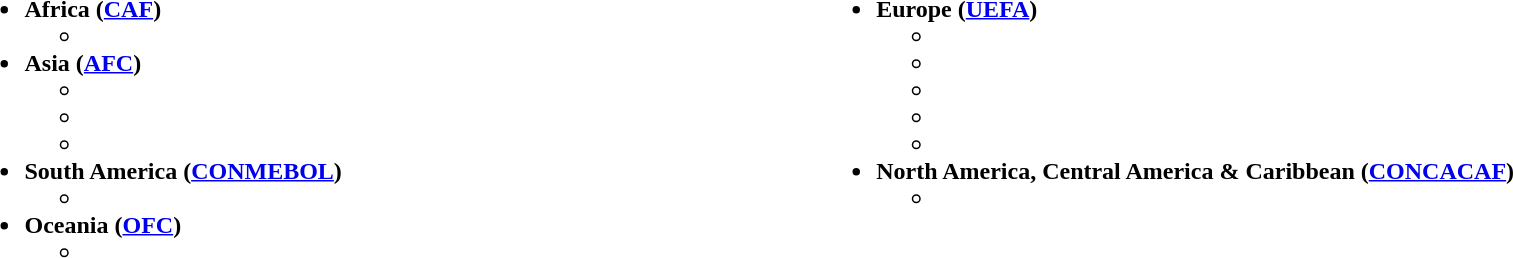<table table width=90%>
<tr>
<td width=50% valign="top"><br><ul><li><strong>Africa (<a href='#'>CAF</a>)</strong><ul><li></li></ul></li><li><strong>Asia (<a href='#'>AFC</a>)</strong><ul><li></li><li></li><li></li></ul></li><li><strong>South America (<a href='#'>CONMEBOL</a>)</strong><ul><li></li></ul></li><li><strong>Oceania (<a href='#'>OFC</a>)</strong><ul><li></li></ul></li></ul></td>
<td width=50% valign="top"><br><ul><li><strong>Europe (<a href='#'>UEFA</a>)</strong><ul><li></li><li></li><li></li><li></li><li></li></ul></li><li><strong>North America, Central America & Caribbean (<a href='#'>CONCACAF</a>)</strong><ul><li></li></ul></li></ul></td>
</tr>
</table>
